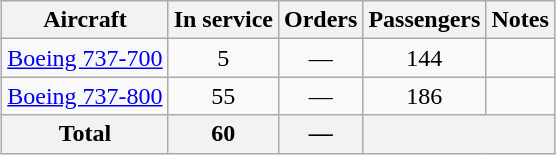<table class="wikitable" style="border-collapse:collapse;text-align:center;margin:auto;">
<tr>
<th>Aircraft</th>
<th>In service</th>
<th>Orders</th>
<th>Passengers</th>
<th>Notes</th>
</tr>
<tr>
<td><a href='#'>Boeing 737-700</a></td>
<td>5</td>
<td>—</td>
<td>144</td>
<td></td>
</tr>
<tr>
<td><a href='#'>Boeing 737-800</a></td>
<td>55</td>
<td>—</td>
<td>186</td>
<td></td>
</tr>
<tr>
<th>Total</th>
<th>60</th>
<th>—</th>
<th colspan="2"></th>
</tr>
</table>
